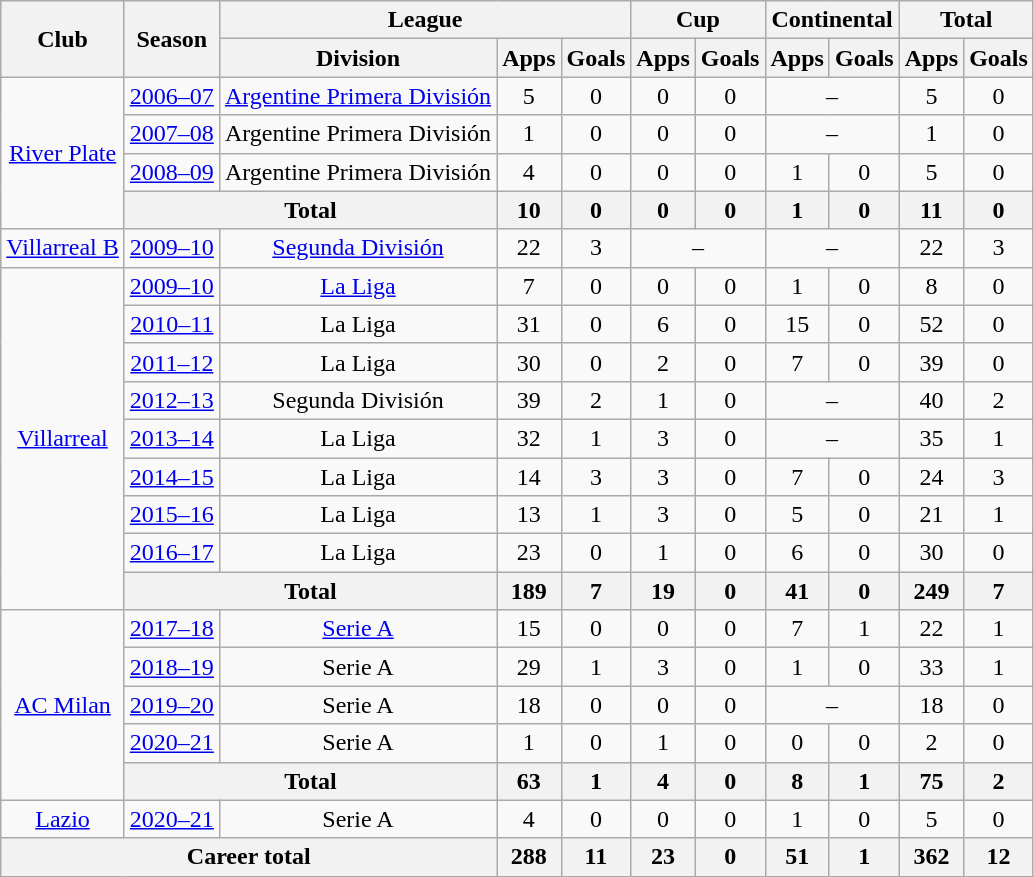<table class="wikitable" style="text-align: center;">
<tr>
<th rowspan="2">Club</th>
<th rowspan="2">Season</th>
<th colspan="3">League</th>
<th colspan="2">Cup</th>
<th colspan="2">Continental</th>
<th colspan="2">Total</th>
</tr>
<tr>
<th>Division</th>
<th>Apps</th>
<th>Goals</th>
<th>Apps</th>
<th>Goals</th>
<th>Apps</th>
<th>Goals</th>
<th>Apps</th>
<th>Goals</th>
</tr>
<tr>
<td rowspan="4"><a href='#'>River Plate</a></td>
<td><a href='#'>2006–07</a></td>
<td><a href='#'>Argentine Primera División</a></td>
<td>5</td>
<td>0</td>
<td>0</td>
<td>0</td>
<td colspan="2">–</td>
<td>5</td>
<td>0</td>
</tr>
<tr>
<td><a href='#'>2007–08</a></td>
<td>Argentine Primera División</td>
<td>1</td>
<td>0</td>
<td>0</td>
<td>0</td>
<td colspan="2">–</td>
<td>1</td>
<td>0</td>
</tr>
<tr>
<td><a href='#'>2008–09</a></td>
<td>Argentine Primera División</td>
<td>4</td>
<td>0</td>
<td>0</td>
<td>0</td>
<td>1</td>
<td>0</td>
<td>5</td>
<td>0</td>
</tr>
<tr>
<th colspan="2">Total</th>
<th>10</th>
<th>0</th>
<th>0</th>
<th>0</th>
<th>1</th>
<th>0</th>
<th>11</th>
<th>0</th>
</tr>
<tr>
<td><a href='#'>Villarreal B</a></td>
<td><a href='#'>2009–10</a></td>
<td><a href='#'>Segunda División</a></td>
<td>22</td>
<td>3</td>
<td colspan="2">–</td>
<td colspan="2">–</td>
<td>22</td>
<td>3</td>
</tr>
<tr>
<td rowspan="9"><a href='#'>Villarreal</a></td>
<td><a href='#'>2009–10</a></td>
<td><a href='#'>La Liga</a></td>
<td>7</td>
<td>0</td>
<td>0</td>
<td>0</td>
<td>1</td>
<td>0</td>
<td>8</td>
<td>0</td>
</tr>
<tr>
<td><a href='#'>2010–11</a></td>
<td>La Liga</td>
<td>31</td>
<td>0</td>
<td>6</td>
<td>0</td>
<td>15</td>
<td>0</td>
<td>52</td>
<td>0</td>
</tr>
<tr>
<td><a href='#'>2011–12</a></td>
<td>La Liga</td>
<td>30</td>
<td>0</td>
<td>2</td>
<td>0</td>
<td>7</td>
<td>0</td>
<td>39</td>
<td>0</td>
</tr>
<tr>
<td><a href='#'>2012–13</a></td>
<td>Segunda División</td>
<td>39</td>
<td>2</td>
<td>1</td>
<td>0</td>
<td colspan="2">–</td>
<td>40</td>
<td>2</td>
</tr>
<tr>
<td><a href='#'>2013–14</a></td>
<td>La Liga</td>
<td>32</td>
<td>1</td>
<td>3</td>
<td>0</td>
<td colspan="2">–</td>
<td>35</td>
<td>1</td>
</tr>
<tr>
<td><a href='#'>2014–15</a></td>
<td>La Liga</td>
<td>14</td>
<td>3</td>
<td>3</td>
<td>0</td>
<td>7</td>
<td>0</td>
<td>24</td>
<td>3</td>
</tr>
<tr>
<td><a href='#'>2015–16</a></td>
<td>La Liga</td>
<td>13</td>
<td>1</td>
<td>3</td>
<td>0</td>
<td>5</td>
<td>0</td>
<td>21</td>
<td>1</td>
</tr>
<tr>
<td><a href='#'>2016–17</a></td>
<td>La Liga</td>
<td>23</td>
<td>0</td>
<td>1</td>
<td>0</td>
<td>6</td>
<td>0</td>
<td>30</td>
<td>0</td>
</tr>
<tr>
<th colspan="2">Total</th>
<th>189</th>
<th>7</th>
<th>19</th>
<th>0</th>
<th>41</th>
<th>0</th>
<th>249</th>
<th>7</th>
</tr>
<tr>
<td rowspan="5"><a href='#'>AC Milan</a></td>
<td><a href='#'>2017–18</a></td>
<td><a href='#'>Serie A</a></td>
<td>15</td>
<td>0</td>
<td>0</td>
<td>0</td>
<td>7</td>
<td>1</td>
<td>22</td>
<td>1</td>
</tr>
<tr>
<td><a href='#'>2018–19</a></td>
<td>Serie A</td>
<td>29</td>
<td>1</td>
<td>3</td>
<td>0</td>
<td>1</td>
<td>0</td>
<td>33</td>
<td>1</td>
</tr>
<tr>
<td><a href='#'>2019–20</a></td>
<td>Serie A</td>
<td>18</td>
<td>0</td>
<td>0</td>
<td>0</td>
<td colspan="2">–</td>
<td>18</td>
<td>0</td>
</tr>
<tr>
<td><a href='#'>2020–21</a></td>
<td>Serie A</td>
<td>1</td>
<td>0</td>
<td>1</td>
<td>0</td>
<td>0</td>
<td>0</td>
<td>2</td>
<td>0</td>
</tr>
<tr>
<th colspan="2">Total</th>
<th>63</th>
<th>1</th>
<th>4</th>
<th>0</th>
<th>8</th>
<th>1</th>
<th>75</th>
<th>2</th>
</tr>
<tr>
<td><a href='#'>Lazio</a></td>
<td><a href='#'>2020–21</a></td>
<td>Serie A</td>
<td>4</td>
<td>0</td>
<td>0</td>
<td>0</td>
<td>1</td>
<td>0</td>
<td>5</td>
<td>0</td>
</tr>
<tr>
<th colspan="3">Career total</th>
<th>288</th>
<th>11</th>
<th>23</th>
<th>0</th>
<th>51</th>
<th>1</th>
<th>362</th>
<th>12</th>
</tr>
</table>
